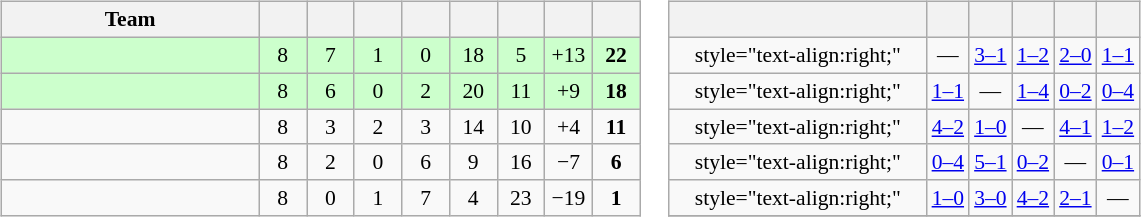<table>
<tr>
<td><br><table class="wikitable" style="text-align: center; font-size: 90%;">
<tr>
<th width=165>Team</th>
<th width=25></th>
<th width=25></th>
<th width=25></th>
<th width=25></th>
<th width=25></th>
<th width=25></th>
<th width=25></th>
<th width=25></th>
</tr>
<tr style="background:#cfc;">
<td align="left"></td>
<td>8</td>
<td>7</td>
<td>1</td>
<td>0</td>
<td>18</td>
<td>5</td>
<td>+13</td>
<td><strong>22</strong></td>
</tr>
<tr style="background:#cfc;">
<td align="left"></td>
<td>8</td>
<td>6</td>
<td>0</td>
<td>2</td>
<td>20</td>
<td>11</td>
<td>+9</td>
<td><strong>18</strong></td>
</tr>
<tr>
<td align="left"></td>
<td>8</td>
<td>3</td>
<td>2</td>
<td>3</td>
<td>14</td>
<td>10</td>
<td>+4</td>
<td><strong>11</strong></td>
</tr>
<tr>
<td align="left"></td>
<td>8</td>
<td>2</td>
<td>0</td>
<td>6</td>
<td>9</td>
<td>16</td>
<td>−7</td>
<td><strong>6</strong></td>
</tr>
<tr>
<td align="left"></td>
<td>8</td>
<td>0</td>
<td>1</td>
<td>7</td>
<td>4</td>
<td>23</td>
<td>−19</td>
<td><strong>1</strong></td>
</tr>
</table>
</td>
<td><br><table class="wikitable" style="text-align:center; font-size:90%;">
<tr>
<th width=165> </th>
<th></th>
<th></th>
<th></th>
<th></th>
<th></th>
</tr>
<tr>
<td>style="text-align:right;"</td>
<td>—</td>
<td><a href='#'>3–1</a></td>
<td><a href='#'>1–2</a></td>
<td><a href='#'>2–0</a></td>
<td><a href='#'>1–1</a></td>
</tr>
<tr>
<td>style="text-align:right;"</td>
<td><a href='#'>1–1</a></td>
<td>—</td>
<td><a href='#'>1–4</a></td>
<td><a href='#'>0–2</a></td>
<td><a href='#'>0–4</a></td>
</tr>
<tr>
<td>style="text-align:right;"</td>
<td><a href='#'>4–2</a></td>
<td><a href='#'>1–0</a></td>
<td>—</td>
<td><a href='#'>4–1</a></td>
<td><a href='#'>1–2</a></td>
</tr>
<tr>
<td>style="text-align:right;"</td>
<td><a href='#'>0–4</a></td>
<td><a href='#'>5–1</a></td>
<td><a href='#'>0–2</a></td>
<td>—</td>
<td><a href='#'>0–1</a></td>
</tr>
<tr>
<td>style="text-align:right;"</td>
<td><a href='#'>1–0</a></td>
<td><a href='#'>3–0</a></td>
<td><a href='#'>4–2</a></td>
<td><a href='#'>2–1</a></td>
<td>—</td>
</tr>
<tr>
</tr>
</table>
</td>
</tr>
</table>
